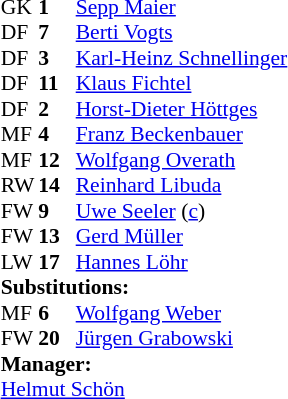<table style="font-size: 90%" cellspacing="0" cellpadding="0" align=center>
<tr>
<th width="25"></th>
<th width="25"></th>
</tr>
<tr>
<td>GK</td>
<td><strong>1</strong></td>
<td><a href='#'>Sepp Maier</a></td>
</tr>
<tr>
<td>DF</td>
<td><strong>7</strong></td>
<td><a href='#'>Berti Vogts</a></td>
</tr>
<tr>
<td>DF</td>
<td><strong>3</strong></td>
<td><a href='#'>Karl-Heinz Schnellinger</a></td>
</tr>
<tr>
<td>DF</td>
<td><strong>11</strong></td>
<td><a href='#'>Klaus Fichtel</a></td>
</tr>
<tr>
<td>DF</td>
<td><strong>2</strong></td>
<td><a href='#'>Horst-Dieter Höttges</a></td>
</tr>
<tr>
<td>MF</td>
<td><strong>4</strong></td>
<td><a href='#'>Franz Beckenbauer</a></td>
<td></td>
<td></td>
</tr>
<tr>
<td>MF</td>
<td><strong>12</strong></td>
<td><a href='#'>Wolfgang Overath</a></td>
</tr>
<tr>
<td>RW</td>
<td><strong>14</strong></td>
<td><a href='#'>Reinhard Libuda</a></td>
</tr>
<tr>
<td>FW</td>
<td><strong>9</strong></td>
<td><a href='#'>Uwe Seeler</a> (<a href='#'>c</a>)</td>
</tr>
<tr>
<td>FW</td>
<td><strong>13</strong></td>
<td><a href='#'>Gerd Müller</a></td>
</tr>
<tr>
<td>LW</td>
<td><strong>17</strong></td>
<td><a href='#'>Hannes Löhr</a></td>
<td></td>
<td></td>
</tr>
<tr>
<td colspan=3><strong>Substitutions:</strong></td>
</tr>
<tr>
<td>MF</td>
<td><strong>6</strong></td>
<td><a href='#'>Wolfgang Weber</a></td>
<td></td>
<td></td>
</tr>
<tr>
<td>FW</td>
<td><strong>20</strong></td>
<td><a href='#'>Jürgen Grabowski</a></td>
<td></td>
<td></td>
</tr>
<tr>
<td colspan=3><strong>Manager:</strong></td>
</tr>
<tr>
<td colspan="4"><a href='#'>Helmut Schön</a></td>
</tr>
</table>
